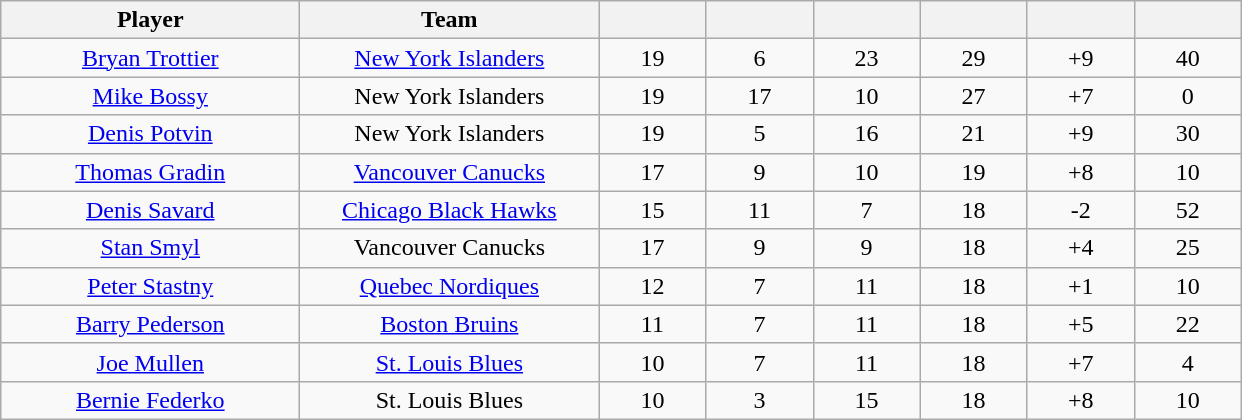<table style="padding:3px; border-spacing:0; text-align:center;" class="wikitable sortable">
<tr>
<th style="width:12em">Player</th>
<th style="width:12em">Team</th>
<th style="width:4em"></th>
<th style="width:4em"></th>
<th style="width:4em"></th>
<th style="width:4em"></th>
<th data-sort-type="number" style="width:4em"></th>
<th style="width:4em"></th>
</tr>
<tr>
<td><a href='#'>Bryan Trottier</a></td>
<td><a href='#'>New York Islanders</a></td>
<td>19</td>
<td>6</td>
<td>23</td>
<td>29</td>
<td>+9</td>
<td>40</td>
</tr>
<tr>
<td><a href='#'>Mike Bossy</a></td>
<td>New York Islanders</td>
<td>19</td>
<td>17</td>
<td>10</td>
<td>27</td>
<td>+7</td>
<td>0</td>
</tr>
<tr>
<td><a href='#'>Denis Potvin</a></td>
<td>New York Islanders</td>
<td>19</td>
<td>5</td>
<td>16</td>
<td>21</td>
<td>+9</td>
<td>30</td>
</tr>
<tr>
<td><a href='#'>Thomas Gradin</a></td>
<td><a href='#'>Vancouver Canucks</a></td>
<td>17</td>
<td>9</td>
<td>10</td>
<td>19</td>
<td>+8</td>
<td>10</td>
</tr>
<tr>
<td><a href='#'>Denis Savard</a></td>
<td><a href='#'>Chicago Black Hawks</a></td>
<td>15</td>
<td>11</td>
<td>7</td>
<td>18</td>
<td>-2</td>
<td>52</td>
</tr>
<tr>
<td><a href='#'>Stan Smyl</a></td>
<td>Vancouver Canucks</td>
<td>17</td>
<td>9</td>
<td>9</td>
<td>18</td>
<td>+4</td>
<td>25</td>
</tr>
<tr>
<td><a href='#'>Peter Stastny</a></td>
<td><a href='#'>Quebec Nordiques</a></td>
<td>12</td>
<td>7</td>
<td>11</td>
<td>18</td>
<td>+1</td>
<td>10</td>
</tr>
<tr>
<td><a href='#'>Barry Pederson</a></td>
<td><a href='#'>Boston Bruins</a></td>
<td>11</td>
<td>7</td>
<td>11</td>
<td>18</td>
<td>+5</td>
<td>22</td>
</tr>
<tr>
<td><a href='#'>Joe Mullen</a></td>
<td><a href='#'>St. Louis Blues</a></td>
<td>10</td>
<td>7</td>
<td>11</td>
<td>18</td>
<td>+7</td>
<td>4</td>
</tr>
<tr>
<td><a href='#'>Bernie Federko</a></td>
<td>St. Louis Blues</td>
<td>10</td>
<td>3</td>
<td>15</td>
<td>18</td>
<td>+8</td>
<td>10</td>
</tr>
</table>
